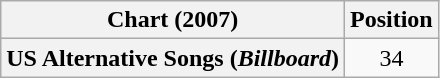<table class="wikitable sortable plainrowheaders" style="text-align:center">
<tr>
<th scope="col">Chart (2007)</th>
<th scope="col">Position</th>
</tr>
<tr>
<th scope="row">US Alternative Songs (<em>Billboard</em>)</th>
<td>34</td>
</tr>
</table>
